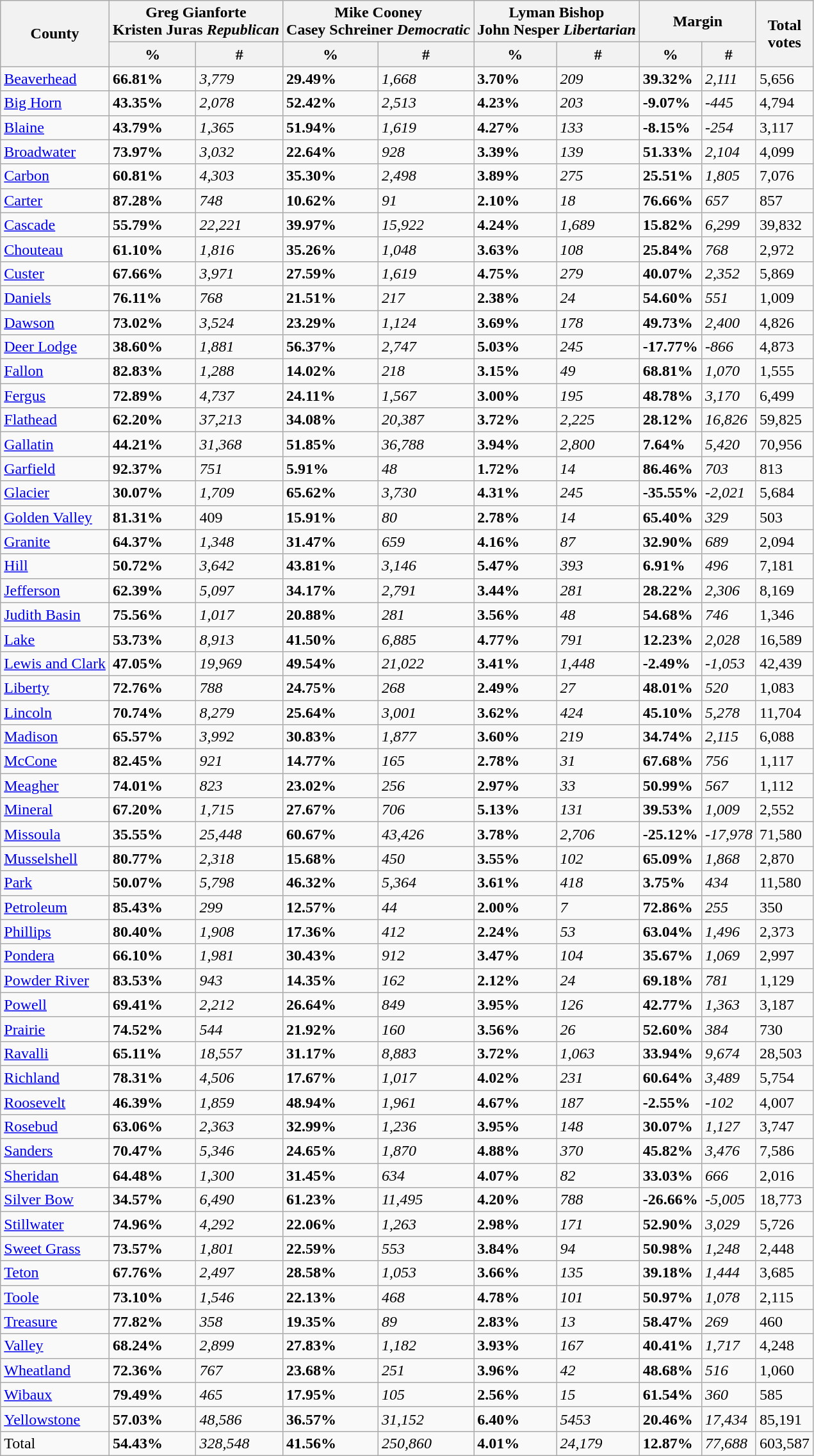<table class="wikitable sortable">
<tr>
<th rowspan="2">County</th>
<th colspan="2">Greg Gianforte<br>Kristen Juras
<em>Republican</em></th>
<th colspan="2">Mike Cooney<br>Casey Schreiner
<em>Democratic</em></th>
<th colspan="2">Lyman Bishop<br>John Nesper
<em>Libertarian</em></th>
<th colspan="2">Margin</th>
<th rowspan="2">Total<br>votes</th>
</tr>
<tr>
<th>%</th>
<th>#</th>
<th>%</th>
<th>#</th>
<th>%</th>
<th>#</th>
<th>%</th>
<th>#</th>
</tr>
<tr>
<td><a href='#'>Beaverhead</a></td>
<td><strong>66.81%</strong></td>
<td><em>3,779</em></td>
<td><strong>29.49%</strong></td>
<td><em>1,668</em></td>
<td><strong>3.70%</strong></td>
<td><em>209</em></td>
<td><strong>39.32%</strong></td>
<td><em>2,111</em></td>
<td>5,656</td>
</tr>
<tr>
<td><a href='#'>Big Horn</a></td>
<td><strong>43.35%</strong></td>
<td><em>2,078</em></td>
<td><strong>52.42%</strong></td>
<td><em>2,513</em></td>
<td><strong>4.23%</strong></td>
<td><em>203</em></td>
<td><strong>-9.07%</strong></td>
<td><em>-445</em></td>
<td>4,794</td>
</tr>
<tr>
<td><a href='#'>Blaine</a></td>
<td><strong>43.79%</strong></td>
<td><em>1,365</em></td>
<td><strong>51.94%</strong></td>
<td><em>1,619</em></td>
<td><strong>4.27%</strong></td>
<td><em>133</em></td>
<td><strong>-8.15%</strong></td>
<td><em>-254</em></td>
<td>3,117</td>
</tr>
<tr>
<td><a href='#'>Broadwater</a></td>
<td><strong>73.97%</strong></td>
<td><em>3,032</em></td>
<td><strong>22.64%</strong></td>
<td><em>928</em></td>
<td><strong>3.39%</strong></td>
<td><em>139</em></td>
<td><strong>51.33%</strong></td>
<td><em>2,104</em></td>
<td>4,099</td>
</tr>
<tr>
<td><a href='#'>Carbon</a></td>
<td><strong>60.81%</strong></td>
<td><em>4,303</em></td>
<td><strong>35.30%</strong></td>
<td><em>2,498</em></td>
<td><strong>3.89%</strong></td>
<td><em>275</em></td>
<td><strong>25.51%</strong></td>
<td><em>1,805</em></td>
<td>7,076</td>
</tr>
<tr>
<td><a href='#'>Carter</a></td>
<td><strong>87.28%</strong></td>
<td><em>748</em></td>
<td><strong>10.62%</strong></td>
<td><em>91</em></td>
<td><strong>2.10%</strong></td>
<td><em>18</em></td>
<td><strong>76.66%</strong></td>
<td><em>657</em></td>
<td>857</td>
</tr>
<tr>
<td><a href='#'>Cascade</a></td>
<td><strong>55.79%</strong></td>
<td><em>22,221</em></td>
<td><strong>39.97%</strong></td>
<td><em>15,922</em></td>
<td><strong>4.24%</strong></td>
<td><em>1,689</em></td>
<td><strong>15.82%</strong></td>
<td><em>6,299</em></td>
<td>39,832</td>
</tr>
<tr>
<td><a href='#'>Chouteau</a></td>
<td><strong>61.10%</strong></td>
<td><em>1,816</em></td>
<td><strong>35.26%</strong></td>
<td><em>1,048</em></td>
<td><strong>3.63%</strong></td>
<td><em>108</em></td>
<td><strong>25.84%</strong></td>
<td><em>768</em></td>
<td>2,972</td>
</tr>
<tr>
<td><a href='#'>Custer</a></td>
<td><strong>67.66%</strong></td>
<td><em>3,971</em></td>
<td><strong>27.59%</strong></td>
<td><em>1,619</em></td>
<td><strong>4.75%</strong></td>
<td><em>279</em></td>
<td><strong>40.07%</strong></td>
<td><em>2,352</em></td>
<td>5,869</td>
</tr>
<tr>
<td><a href='#'>Daniels</a></td>
<td><strong>76.11%</strong></td>
<td><em>768</em></td>
<td><strong>21.51%</strong></td>
<td><em>217</em></td>
<td><strong>2.38%</strong></td>
<td><em>24</em></td>
<td><strong>54.60%</strong></td>
<td><em>551</em></td>
<td>1,009</td>
</tr>
<tr>
<td><a href='#'>Dawson</a></td>
<td><strong>73.02%</strong></td>
<td><em>3,524</em></td>
<td><strong>23.29%</strong></td>
<td><em>1,124</em></td>
<td><strong>3.69%</strong></td>
<td><em>178</em></td>
<td><strong>49.73%</strong></td>
<td><em>2,400</em></td>
<td>4,826</td>
</tr>
<tr>
<td><a href='#'>Deer Lodge</a></td>
<td><strong>38.60%</strong></td>
<td><em>1,881</em></td>
<td><strong>56.37%</strong></td>
<td><em>2,747</em></td>
<td><strong>5.03%</strong></td>
<td><em>245</em></td>
<td><strong>-17.77%</strong></td>
<td><em>-866</em></td>
<td>4,873</td>
</tr>
<tr>
<td><a href='#'>Fallon</a></td>
<td><strong>82.83%</strong></td>
<td><em>1,288</em></td>
<td><strong>14.02%</strong></td>
<td><em>218</em></td>
<td><strong>3.15%</strong></td>
<td><em>49</em></td>
<td><strong>68.81%</strong></td>
<td><em>1,070</em></td>
<td>1,555</td>
</tr>
<tr>
<td><a href='#'>Fergus</a></td>
<td><strong>72.89%</strong></td>
<td><em>4,737</em></td>
<td><strong>24.11%</strong></td>
<td><em>1,567</em></td>
<td><strong>3.00%</strong></td>
<td><em>195</em></td>
<td><strong>48.78%</strong></td>
<td><em>3,170</em></td>
<td>6,499</td>
</tr>
<tr>
<td><a href='#'>Flathead</a></td>
<td><strong>62.20%</strong></td>
<td><em>37,213</em></td>
<td><strong>34.08%</strong></td>
<td><em>20,387</em></td>
<td><strong>3.72%</strong></td>
<td><em>2,225</em></td>
<td><strong>28.12%</strong></td>
<td><em>16,826</em></td>
<td>59,825</td>
</tr>
<tr>
<td><a href='#'>Gallatin</a></td>
<td><strong>44.21%</strong></td>
<td><em>31,368</em></td>
<td><strong>51.85%</strong></td>
<td><em>36,788</em></td>
<td><strong>3.94%</strong></td>
<td><em>2,800</em></td>
<td><strong>7.64%</strong></td>
<td><em>5,420</em></td>
<td>70,956</td>
</tr>
<tr>
<td><a href='#'>Garfield</a></td>
<td><strong>92.37%</strong></td>
<td><em>751</em></td>
<td><strong>5.91%</strong></td>
<td><em>48</em></td>
<td><strong>1.72%</strong></td>
<td><em>14</em></td>
<td><strong>86.46%</strong></td>
<td><em>703</em></td>
<td>813</td>
</tr>
<tr>
<td><a href='#'>Glacier</a></td>
<td><strong>30.07%</strong></td>
<td><em>1,709</em></td>
<td><strong>65.62%</strong></td>
<td><em>3,730</em></td>
<td><strong>4.31%</strong></td>
<td><em>245</em></td>
<td><strong>-35.55%</strong></td>
<td><em>-2,021</em></td>
<td>5,684</td>
</tr>
<tr>
<td><a href='#'>Golden Valley</a></td>
<td><strong>81.31%</strong></td>
<td>409</td>
<td><strong>15.91%</strong></td>
<td><em>80</em></td>
<td><strong>2.78%</strong></td>
<td><em>14</em></td>
<td><strong>65.40%</strong></td>
<td><em>329</em></td>
<td>503</td>
</tr>
<tr>
<td><a href='#'>Granite</a></td>
<td><strong>64.37%</strong></td>
<td><em>1,348</em></td>
<td><strong>31.47%</strong></td>
<td><em>659</em></td>
<td><strong>4.16%</strong></td>
<td><em>87</em></td>
<td><strong>32.90%</strong></td>
<td><em>689</em></td>
<td>2,094</td>
</tr>
<tr>
<td><a href='#'>Hill</a></td>
<td><strong>50.72%</strong></td>
<td><em>3,642</em></td>
<td><strong>43.81%</strong></td>
<td><em>3,146</em></td>
<td><strong>5.47%</strong></td>
<td><em>393</em></td>
<td><strong>6.91%</strong></td>
<td><em>496</em></td>
<td>7,181</td>
</tr>
<tr>
<td><a href='#'>Jefferson</a></td>
<td><strong>62.39%</strong></td>
<td><em>5,097</em></td>
<td><strong>34.17%</strong></td>
<td><em>2,791</em></td>
<td><strong>3.44%</strong></td>
<td><em>281</em></td>
<td><strong>28.22%</strong></td>
<td><em>2,306</em></td>
<td>8,169</td>
</tr>
<tr>
<td><a href='#'>Judith Basin</a></td>
<td><strong>75.56%</strong></td>
<td><em>1,017</em></td>
<td><strong>20.88%</strong></td>
<td><em>281</em></td>
<td><strong>3.56%</strong></td>
<td><em>48</em></td>
<td><strong>54.68%</strong></td>
<td><em>746</em></td>
<td>1,346</td>
</tr>
<tr>
<td><a href='#'>Lake</a></td>
<td><strong>53.73%</strong></td>
<td><em>8,913</em></td>
<td><strong>41.50%</strong></td>
<td><em>6,885</em></td>
<td><strong>4.77%</strong></td>
<td><em>791</em></td>
<td><strong>12.23%</strong></td>
<td><em>2,028</em></td>
<td>16,589</td>
</tr>
<tr>
<td><a href='#'>Lewis and Clark</a></td>
<td><strong>47.05%</strong></td>
<td><em>19,969</em></td>
<td><strong>49.54%</strong></td>
<td><em>21,022</em></td>
<td><strong>3.41%</strong></td>
<td><em>1,448</em></td>
<td><strong>-2.49%</strong></td>
<td><em>-1,053</em></td>
<td>42,439</td>
</tr>
<tr>
<td><a href='#'>Liberty</a></td>
<td><strong>72.76%</strong></td>
<td><em>788</em></td>
<td><strong>24.75%</strong></td>
<td><em>268</em></td>
<td><strong>2.49%</strong></td>
<td><em>27</em></td>
<td><strong>48.01%</strong></td>
<td><em>520</em></td>
<td>1,083</td>
</tr>
<tr>
<td><a href='#'>Lincoln</a></td>
<td><strong>70.74%</strong></td>
<td><em>8,279</em></td>
<td><strong>25.64%</strong></td>
<td><em>3,001</em></td>
<td><strong>3.62%</strong></td>
<td><em>424</em></td>
<td><strong>45.10%</strong></td>
<td><em>5,278</em></td>
<td>11,704</td>
</tr>
<tr>
<td><a href='#'>Madison</a></td>
<td><strong>65.57%</strong></td>
<td><em>3,992</em></td>
<td><strong>30.83%</strong></td>
<td><em>1,877</em></td>
<td><strong>3.60%</strong></td>
<td><em>219</em></td>
<td><strong>34.74%</strong></td>
<td><em>2,115</em></td>
<td>6,088</td>
</tr>
<tr>
<td><a href='#'>McCone</a></td>
<td><strong>82.45%</strong></td>
<td><em>921</em></td>
<td><strong>14.77%</strong></td>
<td><em>165</em></td>
<td><strong>2.78%</strong></td>
<td><em>31</em></td>
<td><strong>67.68%</strong></td>
<td><em>756</em></td>
<td>1,117</td>
</tr>
<tr>
<td><a href='#'>Meagher</a></td>
<td><strong>74.01%</strong></td>
<td><em>823</em></td>
<td><strong>23.02%</strong></td>
<td><em>256</em></td>
<td><strong>2.97%</strong></td>
<td><em>33</em></td>
<td><strong>50.99%</strong></td>
<td><em>567</em></td>
<td>1,112</td>
</tr>
<tr>
<td><a href='#'>Mineral</a></td>
<td><strong>67.20%</strong></td>
<td><em>1,715</em></td>
<td><strong>27.67%</strong></td>
<td><em>706</em></td>
<td><strong>5.13%</strong></td>
<td><em>131</em></td>
<td><strong>39.53%</strong></td>
<td><em>1,009</em></td>
<td>2,552</td>
</tr>
<tr>
<td><a href='#'>Missoula</a></td>
<td><strong>35.55%</strong></td>
<td><em>25,448</em></td>
<td><strong>60.67%</strong></td>
<td><em>43,426</em></td>
<td><strong>3.78%</strong></td>
<td><em>2,706</em></td>
<td><strong>-25.12%</strong></td>
<td><em>-17,978</em></td>
<td>71,580</td>
</tr>
<tr>
<td><a href='#'>Musselshell</a></td>
<td><strong>80.77%</strong></td>
<td><em>2,318</em></td>
<td><strong>15.68%</strong></td>
<td><em>450</em></td>
<td><strong>3.55%</strong></td>
<td><em>102</em></td>
<td><strong>65.09%</strong></td>
<td><em>1,868</em></td>
<td>2,870</td>
</tr>
<tr>
<td><a href='#'>Park</a></td>
<td><strong>50.07%</strong></td>
<td><em>5,798</em></td>
<td><strong>46.32%</strong></td>
<td><em>5,364</em></td>
<td><strong>3.61%</strong></td>
<td><em>418</em></td>
<td><strong>3.75%</strong></td>
<td><em>434</em></td>
<td>11,580</td>
</tr>
<tr>
<td><a href='#'>Petroleum</a></td>
<td><strong>85.43%</strong></td>
<td><em>299</em></td>
<td><strong>12.57%</strong></td>
<td><em>44</em></td>
<td><strong>2.00%</strong></td>
<td><em>7</em></td>
<td><strong>72.86%</strong></td>
<td><em>255</em></td>
<td>350</td>
</tr>
<tr>
<td><a href='#'>Phillips</a></td>
<td><strong>80.40%</strong></td>
<td><em>1,908</em></td>
<td><strong>17.36%</strong></td>
<td><em>412</em></td>
<td><strong>2.24%</strong></td>
<td><em>53</em></td>
<td><strong>63.04%</strong></td>
<td><em>1,496</em></td>
<td>2,373</td>
</tr>
<tr>
<td><a href='#'>Pondera</a></td>
<td><strong>66.10%</strong></td>
<td><em>1,981</em></td>
<td><strong>30.43%</strong></td>
<td><em>912</em></td>
<td><strong>3.47%</strong></td>
<td><em>104</em></td>
<td><strong>35.67%</strong></td>
<td><em>1,069</em></td>
<td>2,997</td>
</tr>
<tr>
<td><a href='#'>Powder River</a></td>
<td><strong>83.53%</strong></td>
<td><em>943</em></td>
<td><strong>14.35%</strong></td>
<td><em>162</em></td>
<td><strong>2.12%</strong></td>
<td><em>24</em></td>
<td><strong>69.18%</strong></td>
<td><em>781</em></td>
<td>1,129</td>
</tr>
<tr>
<td><a href='#'>Powell</a></td>
<td><strong>69.41%</strong></td>
<td><em>2,212</em></td>
<td><strong>26.64%</strong></td>
<td><em>849</em></td>
<td><strong>3.95%</strong></td>
<td><em>126</em></td>
<td><strong>42.77%</strong></td>
<td><em>1,363</em></td>
<td>3,187</td>
</tr>
<tr>
<td><a href='#'>Prairie</a></td>
<td><strong>74.52%</strong></td>
<td><em>544</em></td>
<td><strong>21.92%</strong></td>
<td><em>160</em></td>
<td><strong>3.56%</strong></td>
<td><em>26</em></td>
<td><strong>52.60%</strong></td>
<td><em>384</em></td>
<td>730</td>
</tr>
<tr>
<td><a href='#'>Ravalli</a></td>
<td><strong>65.11%</strong></td>
<td><em>18,557</em></td>
<td><strong>31.17%</strong></td>
<td><em>8,883</em></td>
<td><strong>3.72%</strong></td>
<td><em>1,063</em></td>
<td><strong>33.94%</strong></td>
<td><em>9,674</em></td>
<td>28,503</td>
</tr>
<tr>
<td><a href='#'>Richland</a></td>
<td><strong>78.31%</strong></td>
<td><em>4,506</em></td>
<td><strong>17.67%</strong></td>
<td><em>1,017</em></td>
<td><strong>4.02%</strong></td>
<td><em>231</em></td>
<td><strong>60.64%</strong></td>
<td><em>3,489</em></td>
<td>5,754</td>
</tr>
<tr>
<td><a href='#'>Roosevelt</a></td>
<td><strong>46.39%</strong></td>
<td><em>1,859</em></td>
<td><strong>48.94%</strong></td>
<td><em>1,961</em></td>
<td><strong>4.67%</strong></td>
<td><em>187</em></td>
<td><strong>-2.55%</strong></td>
<td><em>-102</em></td>
<td>4,007</td>
</tr>
<tr>
<td><a href='#'>Rosebud</a></td>
<td><strong>63.06%</strong></td>
<td><em>2,363</em></td>
<td><strong>32.99%</strong></td>
<td><em>1,236</em></td>
<td><strong>3.95%</strong></td>
<td><em>148</em></td>
<td><strong>30.07%</strong></td>
<td><em>1,127</em></td>
<td>3,747</td>
</tr>
<tr>
<td><a href='#'>Sanders</a></td>
<td><strong>70.47%</strong></td>
<td><em>5,346</em></td>
<td><strong>24.65%</strong></td>
<td><em>1,870</em></td>
<td><strong>4.88%</strong></td>
<td><em>370</em></td>
<td><strong>45.82%</strong></td>
<td><em>3,476</em></td>
<td>7,586</td>
</tr>
<tr>
<td><a href='#'>Sheridan</a></td>
<td><strong>64.48%</strong></td>
<td><em>1,300</em></td>
<td><strong>31.45%</strong></td>
<td><em>634</em></td>
<td><strong>4.07%</strong></td>
<td><em>82</em></td>
<td><strong>33.03%</strong></td>
<td><em>666</em></td>
<td>2,016</td>
</tr>
<tr>
<td><a href='#'>Silver Bow</a></td>
<td><strong>34.57%</strong></td>
<td><em>6,490</em></td>
<td><strong>61.23%</strong></td>
<td><em>11,495</em></td>
<td><strong>4.20%</strong></td>
<td><em>788</em></td>
<td><strong>-26.66%</strong></td>
<td><em>-5,005</em></td>
<td>18,773</td>
</tr>
<tr>
<td><a href='#'>Stillwater</a></td>
<td><strong>74.96%</strong></td>
<td><em>4,292</em></td>
<td><strong>22.06%</strong></td>
<td><em>1,263</em></td>
<td><strong>2.98%</strong></td>
<td><em>171</em></td>
<td><strong>52.90%</strong></td>
<td><em>3,029</em></td>
<td>5,726</td>
</tr>
<tr>
<td><a href='#'>Sweet Grass</a></td>
<td><strong>73.57%</strong></td>
<td><em>1,801</em></td>
<td><strong>22.59%</strong></td>
<td><em>553</em></td>
<td><strong>3.84%</strong></td>
<td><em>94</em></td>
<td><strong>50.98%</strong></td>
<td><em>1,248</em></td>
<td>2,448</td>
</tr>
<tr>
<td><a href='#'>Teton</a></td>
<td><strong>67.76%</strong></td>
<td><em>2,497</em></td>
<td><strong>28.58%</strong></td>
<td><em>1,053</em></td>
<td><strong>3.66%</strong></td>
<td><em>135</em></td>
<td><strong>39.18%</strong></td>
<td><em>1,444</em></td>
<td>3,685</td>
</tr>
<tr>
<td><a href='#'>Toole</a></td>
<td><strong>73.10%</strong></td>
<td><em>1,546</em></td>
<td><strong>22.13%</strong></td>
<td><em>468</em></td>
<td><strong>4.78%</strong></td>
<td><em>101</em></td>
<td><strong>50.97%</strong></td>
<td><em>1,078</em></td>
<td>2,115</td>
</tr>
<tr>
<td><a href='#'>Treasure</a></td>
<td><strong>77.82%</strong></td>
<td><em>358</em></td>
<td><strong>19.35%</strong></td>
<td><em>89</em></td>
<td><strong>2.83%</strong></td>
<td><em>13</em></td>
<td><strong>58.47%</strong></td>
<td><em>269</em></td>
<td>460</td>
</tr>
<tr>
<td><a href='#'>Valley</a></td>
<td><strong>68.24%</strong></td>
<td><em>2,899</em></td>
<td><strong>27.83%</strong></td>
<td><em>1,182</em></td>
<td><strong>3.93%</strong></td>
<td><em>167</em></td>
<td><strong>40.41%</strong></td>
<td><em>1,717</em></td>
<td>4,248</td>
</tr>
<tr>
<td><a href='#'>Wheatland</a></td>
<td><strong>72.36%</strong></td>
<td><em>767</em></td>
<td><strong>23.68%</strong></td>
<td><em>251</em></td>
<td><strong>3.96%</strong></td>
<td><em>42</em></td>
<td><strong>48.68%</strong></td>
<td><em>516</em></td>
<td>1,060</td>
</tr>
<tr>
<td><a href='#'>Wibaux</a></td>
<td><strong>79.49%</strong></td>
<td><em>465</em></td>
<td><strong>17.95%</strong></td>
<td><em>105</em></td>
<td><strong>2.56%</strong></td>
<td><em>15</em></td>
<td><strong>61.54%</strong></td>
<td><em>360</em></td>
<td>585</td>
</tr>
<tr>
<td><a href='#'>Yellowstone</a></td>
<td><strong>57.03%</strong></td>
<td><em>48,586</em></td>
<td><strong>36.57%</strong></td>
<td><em>31,152</em></td>
<td><strong>6.40%</strong></td>
<td><em>5453</em></td>
<td><strong>20.46%</strong></td>
<td><em>17,434</em></td>
<td>85,191</td>
</tr>
<tr>
<td>Total</td>
<td><strong>54.43%</strong></td>
<td><em>328,548</em></td>
<td><strong>41.56%</strong></td>
<td><em>250,860</em></td>
<td><strong>4.01%</strong></td>
<td><em>24,179</em></td>
<td><strong>12.87%</strong></td>
<td><em>77,688</em></td>
<td>603,587</td>
</tr>
</table>
